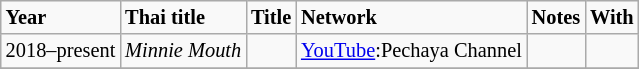<table class="wikitable" style="font-size: 85%;">
<tr>
<td><strong>Year</strong></td>
<td><strong>Thai title</strong></td>
<td><strong>Title</strong></td>
<td><strong>Network</strong></td>
<td><strong>Notes</strong></td>
<td><strong>With</strong></td>
</tr>
<tr>
<td rowspan="1">2018–present</td>
<td><em>Minnie Mouth</em></td>
<td><em> </em></td>
<td><a href='#'>YouTube</a>:Pechaya Channel</td>
<td></td>
<td></td>
</tr>
<tr>
</tr>
</table>
